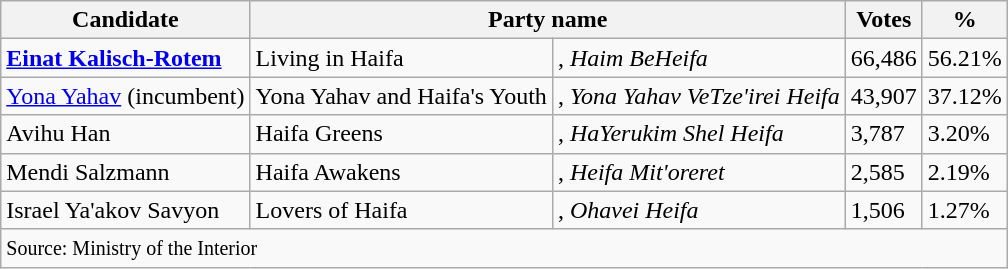<table class="wikitable sortable">
<tr>
<th>Candidate</th>
<th colspan="2">Party name</th>
<th>Votes</th>
<th>%</th>
</tr>
<tr>
<td><strong><a href='#'>Einat Kalisch-Rotem</a></strong></td>
<td>Living in Haifa</td>
<td>, <em>Haim BeHeifa</em></td>
<td>66,486</td>
<td>56.21%</td>
</tr>
<tr>
<td><a href='#'>Yona Yahav</a> (incumbent)</td>
<td>Yona Yahav and Haifa's Youth</td>
<td>, <em>Yona Yahav VeTze'irei Heifa</em></td>
<td>43,907</td>
<td>37.12%</td>
</tr>
<tr>
<td>Avihu Han</td>
<td>Haifa Greens</td>
<td>, <em>HaYerukim Shel Heifa</em></td>
<td>3,787</td>
<td>3.20%</td>
</tr>
<tr>
<td>Mendi Salzmann</td>
<td>Haifa Awakens</td>
<td>, <em>Heifa Mit'oreret</em></td>
<td>2,585</td>
<td>2.19%</td>
</tr>
<tr>
<td>Israel Ya'akov Savyon</td>
<td>Lovers of Haifa</td>
<td>, <em>Ohavei Heifa</em></td>
<td>1,506</td>
<td>1.27%</td>
</tr>
<tr class="sortbottom">
<td colspan="5"><small>Source: Ministry of the Interior</small></td>
</tr>
</table>
